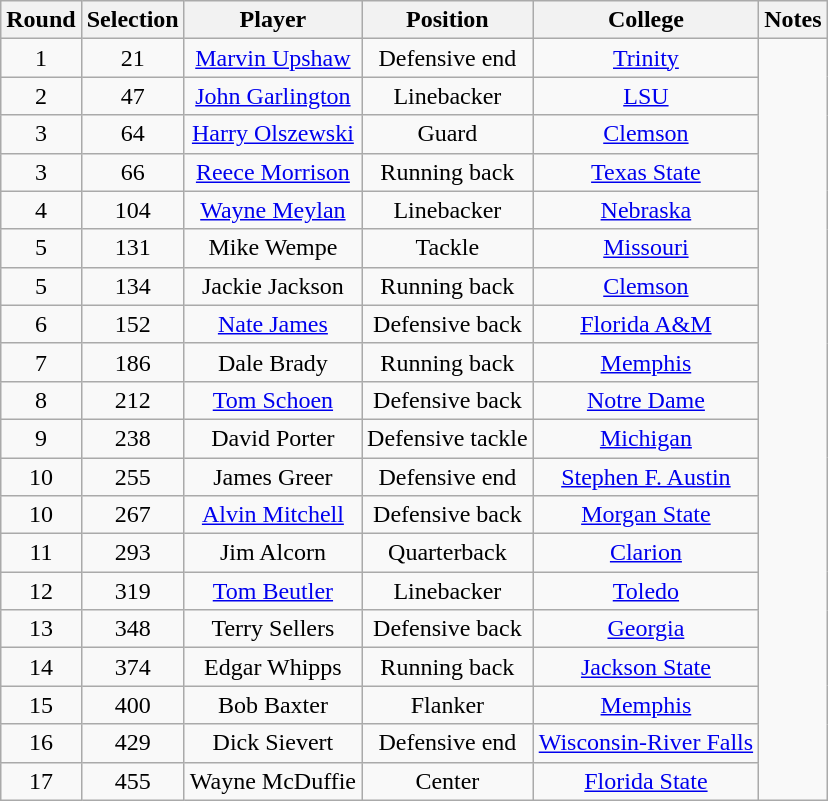<table class="wikitable" style="text-align:center">
<tr>
<th>Round</th>
<th>Selection</th>
<th>Player</th>
<th>Position</th>
<th>College</th>
<th>Notes</th>
</tr>
<tr>
<td>1</td>
<td>21</td>
<td><a href='#'>Marvin Upshaw</a></td>
<td>Defensive end</td>
<td><a href='#'>Trinity</a></td>
</tr>
<tr style="text-align:center;" bgcolor="">
<td>2</td>
<td>47</td>
<td><a href='#'>John Garlington</a></td>
<td>Linebacker</td>
<td><a href='#'>LSU</a></td>
</tr>
<tr style="text-align:center;" bgcolor="">
<td>3</td>
<td>64</td>
<td><a href='#'>Harry Olszewski</a></td>
<td>Guard</td>
<td><a href='#'>Clemson</a></td>
</tr>
<tr style="text-align:center;" bgcolor="">
<td>3</td>
<td>66</td>
<td><a href='#'>Reece Morrison</a></td>
<td>Running back</td>
<td><a href='#'>Texas State</a></td>
</tr>
<tr style="text-align:center;" bgcolor="">
<td>4</td>
<td>104</td>
<td><a href='#'>Wayne Meylan</a></td>
<td>Linebacker</td>
<td><a href='#'>Nebraska</a></td>
</tr>
<tr style="text-align:center;" bgcolor="">
<td>5</td>
<td>131</td>
<td>Mike Wempe</td>
<td>Tackle</td>
<td><a href='#'>Missouri</a></td>
</tr>
<tr style="text-align:center;" bgcolor="">
<td>5</td>
<td>134</td>
<td>Jackie Jackson</td>
<td>Running back</td>
<td><a href='#'>Clemson</a></td>
</tr>
<tr style="text-align:center;" bgcolor="">
<td>6</td>
<td>152</td>
<td><a href='#'>Nate James</a></td>
<td>Defensive back</td>
<td><a href='#'>Florida A&M</a></td>
</tr>
<tr style="text-align:center;" bgcolor="">
<td>7</td>
<td>186</td>
<td>Dale Brady</td>
<td>Running back</td>
<td><a href='#'>Memphis</a></td>
</tr>
<tr style="text-align:center;" bgcolor="">
<td>8</td>
<td>212</td>
<td><a href='#'>Tom Schoen</a></td>
<td>Defensive back</td>
<td><a href='#'>Notre Dame</a></td>
</tr>
<tr style="text-align:center;" bgcolor="">
<td>9</td>
<td>238</td>
<td>David Porter</td>
<td>Defensive tackle</td>
<td><a href='#'>Michigan</a></td>
</tr>
<tr style="text-align:center;" bgcolor="">
<td>10</td>
<td>255</td>
<td>James Greer</td>
<td>Defensive end</td>
<td><a href='#'>Stephen F. Austin</a></td>
</tr>
<tr style="text-align:center;" bgcolor="">
<td>10</td>
<td>267</td>
<td><a href='#'>Alvin Mitchell</a></td>
<td>Defensive back</td>
<td><a href='#'>Morgan State</a></td>
</tr>
<tr style="text-align:center;" bgcolor="">
<td>11</td>
<td>293</td>
<td>Jim Alcorn</td>
<td>Quarterback</td>
<td><a href='#'>Clarion</a></td>
</tr>
<tr style="text-align:center;" bgcolor="">
<td>12</td>
<td>319</td>
<td><a href='#'>Tom Beutler</a></td>
<td>Linebacker</td>
<td><a href='#'>Toledo</a></td>
</tr>
<tr style="text-align:center;" bgcolor="">
<td>13</td>
<td>348</td>
<td>Terry Sellers</td>
<td>Defensive back</td>
<td><a href='#'>Georgia</a></td>
</tr>
<tr style="text-align:center;" bgcolor="">
<td>14</td>
<td>374</td>
<td>Edgar Whipps</td>
<td>Running back</td>
<td><a href='#'>Jackson State</a></td>
</tr>
<tr style="text-align:center;" bgcolor="">
<td>15</td>
<td>400</td>
<td>Bob Baxter</td>
<td>Flanker</td>
<td><a href='#'>Memphis</a></td>
</tr>
<tr style="text-align:center;" bgcolor="">
<td>16</td>
<td>429</td>
<td>Dick Sievert</td>
<td>Defensive end</td>
<td><a href='#'>Wisconsin-River Falls</a></td>
</tr>
<tr style="text-align:center;" bgcolor="">
<td>17</td>
<td>455</td>
<td>Wayne McDuffie</td>
<td>Center</td>
<td><a href='#'>Florida State</a></td>
</tr>
</table>
